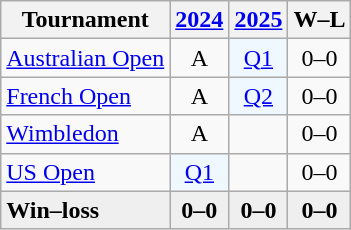<table class=wikitable style=text-align:center;>
<tr>
<th>Tournament</th>
<th><a href='#'>2024</a></th>
<th><a href='#'>2025</a></th>
<th>W–L</th>
</tr>
<tr>
<td align=left><a href='#'>Australian Open</a></td>
<td>A</td>
<td bgcolor=#f0f8ff><a href='#'>Q1</a></td>
<td>0–0</td>
</tr>
<tr>
<td align=left><a href='#'>French Open</a></td>
<td>A</td>
<td bgcolor=#f0f8ff><a href='#'>Q2</a></td>
<td>0–0</td>
</tr>
<tr>
<td align=left><a href='#'>Wimbledon</a></td>
<td>A</td>
<td></td>
<td>0–0</td>
</tr>
<tr>
<td align=left><a href='#'>US Open</a></td>
<td bgcolor=#f0f8ff><a href='#'>Q1</a></td>
<td></td>
<td>0–0</td>
</tr>
<tr style="background:#efefef; font-weight:bold;">
<td style="text-align:left">Win–loss</td>
<td>0–0</td>
<td>0–0</td>
<td>0–0</td>
</tr>
</table>
